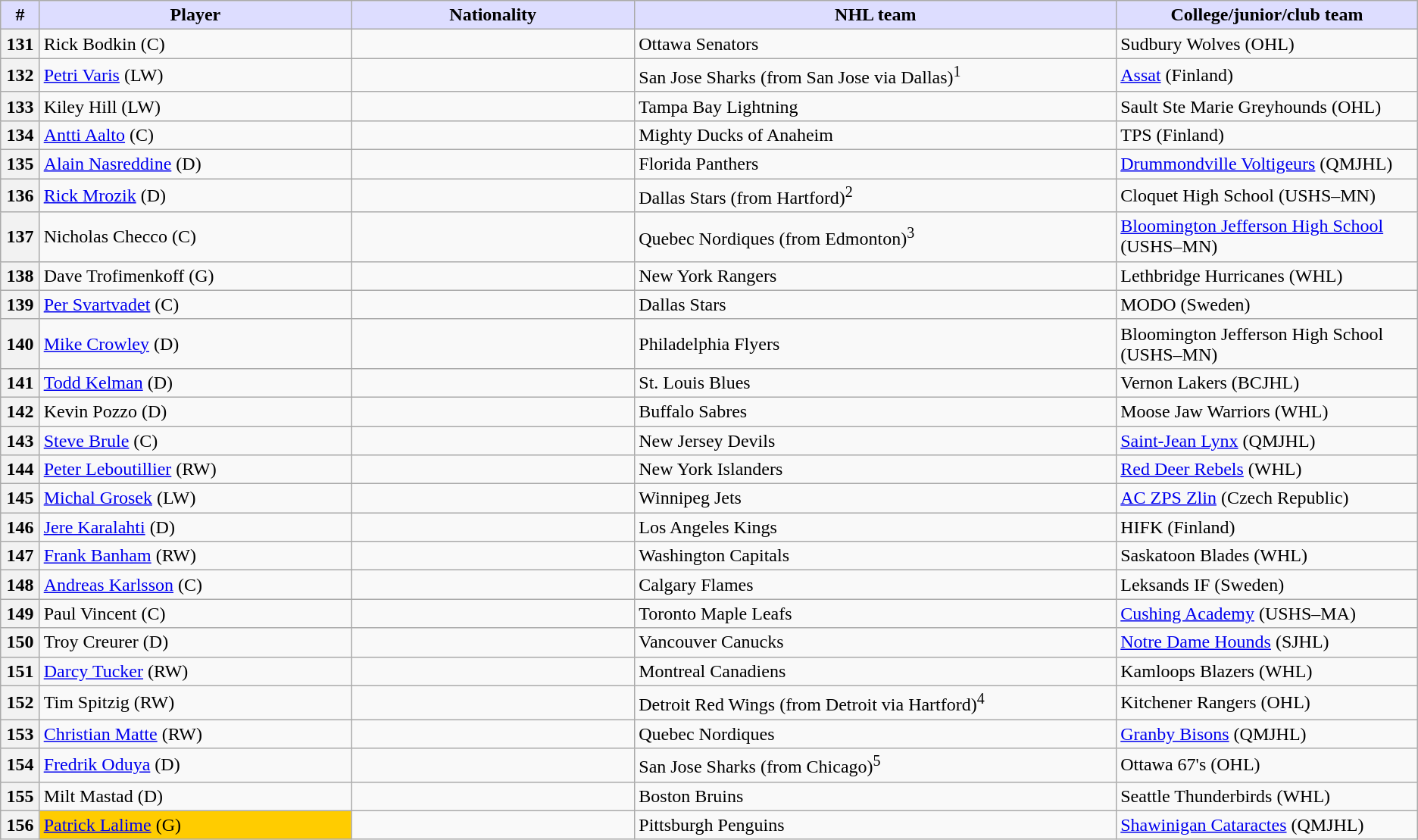<table class="wikitable">
<tr>
<th style="background:#ddf; width:2.75%;">#</th>
<th style="background:#ddf; width:22.0%;">Player</th>
<th style="background:#ddf; width:20.0%;">Nationality</th>
<th style="background:#ddf; width:34.0%;">NHL team</th>
<th style="background:#ddf; width:100.0%;">College/junior/club team</th>
</tr>
<tr>
<th>131</th>
<td>Rick Bodkin (C)</td>
<td></td>
<td>Ottawa Senators</td>
<td>Sudbury Wolves (OHL)</td>
</tr>
<tr>
<th>132</th>
<td><a href='#'>Petri Varis</a> (LW)</td>
<td></td>
<td>San Jose Sharks (from San Jose via Dallas)<sup>1</sup></td>
<td><a href='#'>Assat</a> (Finland)</td>
</tr>
<tr>
<th>133</th>
<td>Kiley Hill (LW)</td>
<td></td>
<td>Tampa Bay Lightning</td>
<td>Sault Ste Marie Greyhounds (OHL)</td>
</tr>
<tr>
<th>134</th>
<td><a href='#'>Antti Aalto</a> (C)</td>
<td></td>
<td>Mighty Ducks of Anaheim</td>
<td>TPS (Finland)</td>
</tr>
<tr>
<th>135</th>
<td><a href='#'>Alain Nasreddine</a> (D)</td>
<td></td>
<td>Florida Panthers</td>
<td><a href='#'>Drummondville Voltigeurs</a> (QMJHL)</td>
</tr>
<tr>
<th>136</th>
<td><a href='#'>Rick Mrozik</a> (D)</td>
<td></td>
<td>Dallas Stars (from Hartford)<sup>2</sup></td>
<td>Cloquet High School (USHS–MN)</td>
</tr>
<tr>
<th>137</th>
<td>Nicholas Checco (C)</td>
<td></td>
<td>Quebec Nordiques (from Edmonton)<sup>3</sup></td>
<td><a href='#'>Bloomington Jefferson High School</a> (USHS–MN)</td>
</tr>
<tr>
<th>138</th>
<td>Dave Trofimenkoff (G)</td>
<td></td>
<td>New York Rangers</td>
<td>Lethbridge Hurricanes (WHL)</td>
</tr>
<tr>
<th>139</th>
<td><a href='#'>Per Svartvadet</a> (C)</td>
<td></td>
<td>Dallas Stars</td>
<td>MODO (Sweden)</td>
</tr>
<tr>
<th>140</th>
<td><a href='#'>Mike Crowley</a> (D)</td>
<td></td>
<td>Philadelphia Flyers</td>
<td>Bloomington Jefferson High School (USHS–MN)</td>
</tr>
<tr>
<th>141</th>
<td><a href='#'>Todd Kelman</a> (D)</td>
<td></td>
<td>St. Louis Blues</td>
<td>Vernon Lakers (BCJHL)</td>
</tr>
<tr>
<th>142</th>
<td>Kevin Pozzo (D)</td>
<td></td>
<td>Buffalo Sabres</td>
<td>Moose Jaw Warriors (WHL)</td>
</tr>
<tr>
<th>143</th>
<td><a href='#'>Steve Brule</a> (C)</td>
<td></td>
<td>New Jersey Devils</td>
<td><a href='#'>Saint-Jean Lynx</a> (QMJHL)</td>
</tr>
<tr>
<th>144</th>
<td><a href='#'>Peter Leboutillier</a> (RW)</td>
<td></td>
<td>New York Islanders</td>
<td><a href='#'>Red Deer Rebels</a> (WHL)</td>
</tr>
<tr>
<th>145</th>
<td><a href='#'>Michal Grosek</a> (LW)</td>
<td></td>
<td>Winnipeg Jets</td>
<td><a href='#'>AC ZPS Zlin</a> (Czech Republic)</td>
</tr>
<tr>
<th>146</th>
<td><a href='#'>Jere Karalahti</a> (D)</td>
<td></td>
<td>Los Angeles Kings</td>
<td>HIFK (Finland)</td>
</tr>
<tr>
<th>147</th>
<td><a href='#'>Frank Banham</a> (RW)</td>
<td></td>
<td>Washington Capitals</td>
<td>Saskatoon Blades (WHL)</td>
</tr>
<tr>
<th>148</th>
<td><a href='#'>Andreas Karlsson</a> (C)</td>
<td></td>
<td>Calgary Flames</td>
<td>Leksands IF (Sweden)</td>
</tr>
<tr>
<th>149</th>
<td>Paul Vincent (C)</td>
<td></td>
<td>Toronto Maple Leafs</td>
<td><a href='#'>Cushing Academy</a> (USHS–MA)</td>
</tr>
<tr>
<th>150</th>
<td>Troy Creurer (D)</td>
<td></td>
<td>Vancouver Canucks</td>
<td><a href='#'>Notre Dame Hounds</a> (SJHL)</td>
</tr>
<tr>
<th>151</th>
<td><a href='#'>Darcy Tucker</a> (RW)</td>
<td></td>
<td>Montreal Canadiens</td>
<td>Kamloops Blazers (WHL)</td>
</tr>
<tr>
<th>152</th>
<td>Tim Spitzig (RW)</td>
<td></td>
<td>Detroit Red Wings (from Detroit via Hartford)<sup>4</sup></td>
<td>Kitchener Rangers (OHL)</td>
</tr>
<tr>
<th>153</th>
<td><a href='#'>Christian Matte</a> (RW)</td>
<td></td>
<td>Quebec Nordiques</td>
<td><a href='#'>Granby Bisons</a> (QMJHL)</td>
</tr>
<tr>
<th>154</th>
<td><a href='#'>Fredrik Oduya</a> (D)</td>
<td></td>
<td>San Jose Sharks (from Chicago)<sup>5</sup></td>
<td>Ottawa 67's (OHL)</td>
</tr>
<tr>
<th>155</th>
<td>Milt Mastad (D)</td>
<td></td>
<td>Boston Bruins</td>
<td>Seattle Thunderbirds (WHL)</td>
</tr>
<tr>
<th>156</th>
<td bgcolor="#FFCC00"><a href='#'>Patrick Lalime</a> (G)</td>
<td></td>
<td>Pittsburgh Penguins</td>
<td><a href='#'>Shawinigan Cataractes</a> (QMJHL)</td>
</tr>
</table>
